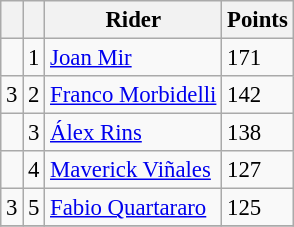<table class="wikitable" style="font-size: 95%;">
<tr>
<th></th>
<th></th>
<th>Rider</th>
<th>Points</th>
</tr>
<tr>
<td></td>
<td align=center>1</td>
<td> <a href='#'>Joan Mir</a></td>
<td align=left>171</td>
</tr>
<tr>
<td> 3</td>
<td align=center>2</td>
<td> <a href='#'>Franco Morbidelli</a></td>
<td align=left>142</td>
</tr>
<tr>
<td></td>
<td align=center>3</td>
<td> <a href='#'>Álex Rins</a></td>
<td align=left>138</td>
</tr>
<tr>
<td></td>
<td align=center>4</td>
<td> <a href='#'>Maverick Viñales</a></td>
<td align=left>127</td>
</tr>
<tr>
<td> 3</td>
<td align=center>5</td>
<td> <a href='#'>Fabio Quartararo</a></td>
<td align=left>125</td>
</tr>
<tr>
</tr>
</table>
